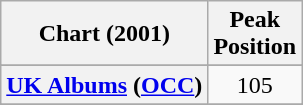<table class="wikitable sortable plainrowheaders" style="text-align:center">
<tr>
<th>Chart (2001)</th>
<th>Peak<br>Position</th>
</tr>
<tr>
</tr>
<tr>
</tr>
<tr>
</tr>
<tr>
</tr>
<tr>
<th scope="row"><a href='#'>UK Albums</a> (<a href='#'>OCC</a>)</th>
<td align"center">105</td>
</tr>
<tr>
</tr>
<tr>
</tr>
</table>
